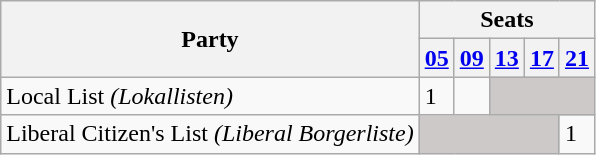<table class="wikitable">
<tr>
<th rowspan=2>Party</th>
<th colspan=11>Seats</th>
</tr>
<tr>
<th><a href='#'>05</a></th>
<th><a href='#'>09</a></th>
<th><a href='#'>13</a></th>
<th><a href='#'>17</a></th>
<th><a href='#'>21</a></th>
</tr>
<tr>
<td>Local List <em>(Lokallisten)</em></td>
<td>1</td>
<td></td>
<td style="background:#CDC9C9;" colspan=3></td>
</tr>
<tr>
<td>Liberal Citizen's List <em>(Liberal Borgerliste)</em></td>
<td style="background:#CDC9C9;" colspan=4></td>
<td>1</td>
</tr>
</table>
